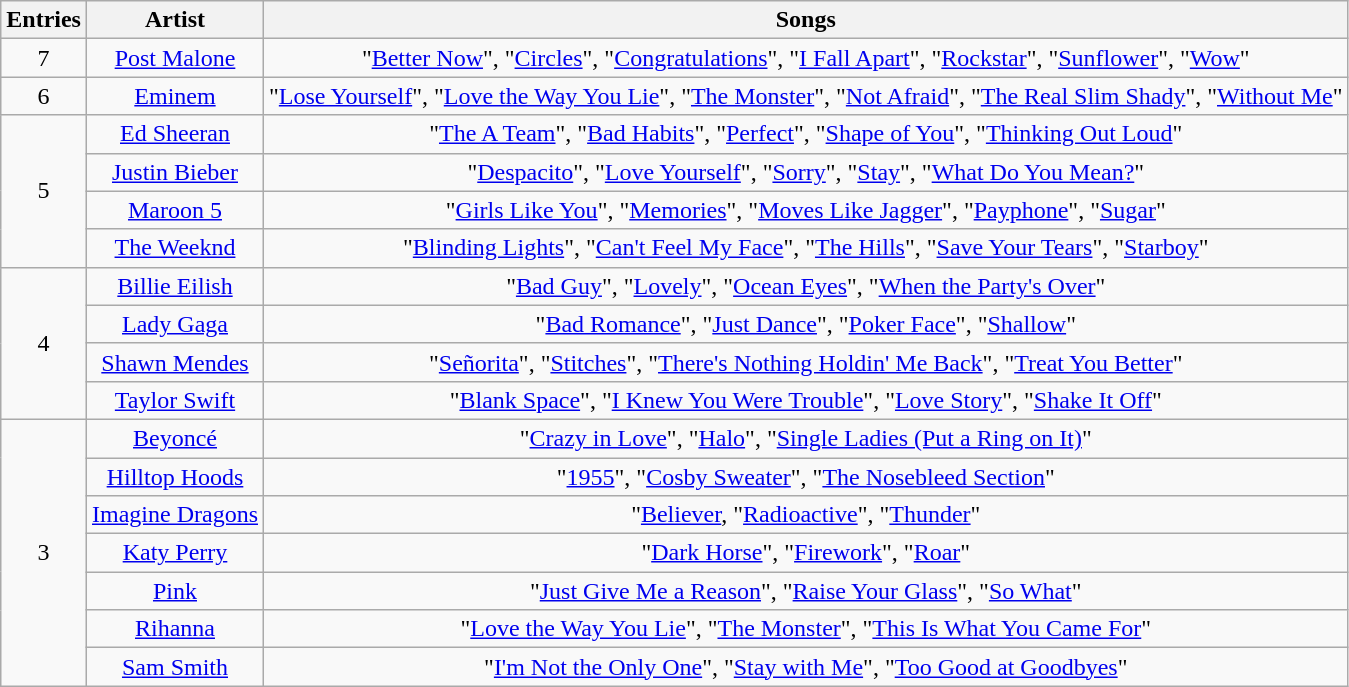<table class="wikitable sortable" rowspan="2" style="text-align:center">
<tr>
<th>Entries</th>
<th>Artist</th>
<th>Songs</th>
</tr>
<tr>
<td>7</td>
<td><a href='#'>Post Malone</a></td>
<td>"<a href='#'>Better Now</a>", "<a href='#'>Circles</a>", "<a href='#'>Congratulations</a>", "<a href='#'>I Fall Apart</a>", "<a href='#'>Rockstar</a>", "<a href='#'>Sunflower</a>", "<a href='#'>Wow</a>"</td>
</tr>
<tr>
<td>6</td>
<td><a href='#'>Eminem</a></td>
<td>"<a href='#'>Lose Yourself</a>", "<a href='#'>Love the Way You Lie</a>", "<a href='#'>The Monster</a>", "<a href='#'>Not Afraid</a>", "<a href='#'>The Real Slim Shady</a>", "<a href='#'>Without Me</a>"</td>
</tr>
<tr>
<td rowspan="4">5</td>
<td><a href='#'>Ed Sheeran</a></td>
<td>"<a href='#'>The A Team</a>", "<a href='#'>Bad Habits</a>", "<a href='#'>Perfect</a>", "<a href='#'>Shape of You</a>", "<a href='#'>Thinking Out Loud</a>"</td>
</tr>
<tr>
<td><a href='#'>Justin Bieber</a></td>
<td>"<a href='#'>Despacito</a>", "<a href='#'>Love Yourself</a>", "<a href='#'>Sorry</a>", "<a href='#'>Stay</a>", "<a href='#'>What Do You Mean?</a>"</td>
</tr>
<tr>
<td><a href='#'>Maroon 5</a></td>
<td>"<a href='#'>Girls Like You</a>", "<a href='#'>Memories</a>", "<a href='#'>Moves Like Jagger</a>", "<a href='#'>Payphone</a>", "<a href='#'>Sugar</a>"</td>
</tr>
<tr>
<td><a href='#'>The Weeknd</a></td>
<td>"<a href='#'>Blinding Lights</a>", "<a href='#'>Can't Feel My Face</a>", "<a href='#'>The Hills</a>", "<a href='#'>Save Your Tears</a>", "<a href='#'>Starboy</a>"</td>
</tr>
<tr>
<td rowspan="4">4</td>
<td><a href='#'>Billie Eilish</a></td>
<td>"<a href='#'>Bad Guy</a>", "<a href='#'>Lovely</a>", "<a href='#'>Ocean Eyes</a>", "<a href='#'>When the Party's Over</a>"</td>
</tr>
<tr>
<td><a href='#'>Lady Gaga</a></td>
<td>"<a href='#'>Bad Romance</a>", "<a href='#'>Just Dance</a>", "<a href='#'>Poker Face</a>", "<a href='#'>Shallow</a>"</td>
</tr>
<tr>
<td><a href='#'>Shawn Mendes</a></td>
<td>"<a href='#'>Señorita</a>", "<a href='#'>Stitches</a>", "<a href='#'>There's Nothing Holdin' Me Back</a>", "<a href='#'>Treat You Better</a>"</td>
</tr>
<tr>
<td><a href='#'>Taylor Swift</a></td>
<td>"<a href='#'>Blank Space</a>", "<a href='#'>I Knew You Were Trouble</a>", "<a href='#'>Love Story</a>", "<a href='#'>Shake It Off</a>"</td>
</tr>
<tr>
<td rowspan="7" style="text-align:center">3</td>
<td><a href='#'>Beyoncé</a></td>
<td>"<a href='#'>Crazy in Love</a>", "<a href='#'>Halo</a>", "<a href='#'>Single Ladies (Put a Ring on It)</a>"</td>
</tr>
<tr>
<td><a href='#'>Hilltop Hoods</a></td>
<td>"<a href='#'>1955</a>", "<a href='#'>Cosby Sweater</a>", "<a href='#'>The Nosebleed Section</a>"</td>
</tr>
<tr>
<td><a href='#'>Imagine Dragons</a></td>
<td>"<a href='#'>Believer</a>, "<a href='#'>Radioactive</a>", "<a href='#'>Thunder</a>"</td>
</tr>
<tr>
<td><a href='#'>Katy Perry</a></td>
<td>"<a href='#'>Dark Horse</a>", "<a href='#'>Firework</a>", "<a href='#'>Roar</a>"</td>
</tr>
<tr>
<td><a href='#'>Pink</a></td>
<td>"<a href='#'>Just Give Me a Reason</a>", "<a href='#'>Raise Your Glass</a>", "<a href='#'>So What</a>"</td>
</tr>
<tr>
<td><a href='#'>Rihanna</a></td>
<td>"<a href='#'>Love the Way You Lie</a>", "<a href='#'>The Monster</a>", "<a href='#'>This Is What You Came For</a>"</td>
</tr>
<tr>
<td><a href='#'>Sam Smith</a></td>
<td>"<a href='#'>I'm Not the Only One</a>", "<a href='#'>Stay with Me</a>", "<a href='#'>Too Good at Goodbyes</a>"</td>
</tr>
</table>
